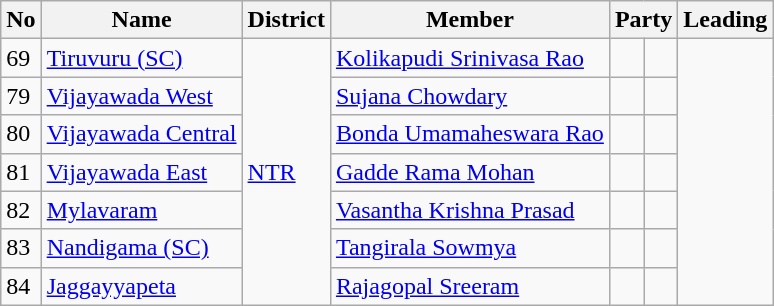<table class="wikitable sortable">
<tr>
<th>No</th>
<th>Name</th>
<th>District</th>
<th>Member</th>
<th colspan=2>Party</th>
<th colspan=2>Leading<br></th>
</tr>
<tr>
<td>69</td>
<td><a href='#'>Tiruvuru (SC)</a></td>
<td rowspan="7"><a href='#'>NTR</a></td>
<td><a href='#'>Kolikapudi Srinivasa Rao</a></td>
<td></td>
<td></td>
</tr>
<tr>
<td>79</td>
<td><a href='#'>Vijayawada West</a></td>
<td><a href='#'>Sujana Chowdary</a></td>
<td></td>
<td></td>
</tr>
<tr>
<td>80</td>
<td><a href='#'>Vijayawada Central</a></td>
<td><a href='#'>Bonda Umamaheswara Rao</a></td>
<td></td>
<td></td>
</tr>
<tr>
<td>81</td>
<td><a href='#'>Vijayawada East</a></td>
<td><a href='#'>Gadde Rama Mohan</a></td>
<td></td>
<td></td>
</tr>
<tr>
<td>82</td>
<td><a href='#'>Mylavaram</a></td>
<td><a href='#'>Vasantha Krishna Prasad</a></td>
<td></td>
<td></td>
</tr>
<tr>
<td>83</td>
<td><a href='#'>Nandigama (SC)</a></td>
<td><a href='#'>Tangirala Sowmya</a></td>
<td></td>
<td></td>
</tr>
<tr>
<td>84</td>
<td><a href='#'>Jaggayyapeta</a></td>
<td><a href='#'>Rajagopal Sreeram</a></td>
<td></td>
<td></td>
</tr>
</table>
